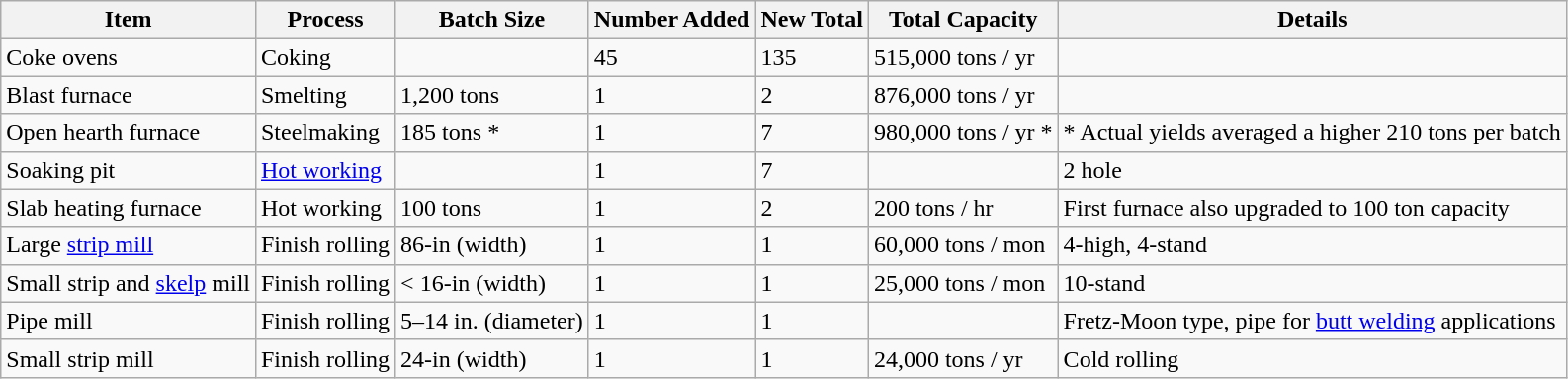<table class="wikitable">
<tr>
<th>Item</th>
<th>Process</th>
<th>Batch Size</th>
<th>Number Added</th>
<th>New Total</th>
<th>Total Capacity</th>
<th>Details</th>
</tr>
<tr>
<td>Coke ovens</td>
<td>Coking</td>
<td></td>
<td>45</td>
<td>135</td>
<td>515,000 tons / yr</td>
<td></td>
</tr>
<tr>
<td>Blast furnace</td>
<td>Smelting</td>
<td>1,200 tons</td>
<td>1</td>
<td>2</td>
<td>876,000 tons / yr</td>
<td></td>
</tr>
<tr>
<td>Open hearth furnace</td>
<td>Steelmaking</td>
<td>185 tons *</td>
<td>1</td>
<td>7</td>
<td>980,000 tons / yr *</td>
<td>* Actual yields averaged a higher 210 tons per batch</td>
</tr>
<tr>
<td>Soaking pit</td>
<td><a href='#'>Hot working</a></td>
<td></td>
<td>1</td>
<td>7</td>
<td></td>
<td>2 hole</td>
</tr>
<tr>
<td>Slab heating furnace</td>
<td>Hot working</td>
<td>100 tons</td>
<td>1</td>
<td>2</td>
<td>200 tons / hr</td>
<td>First furnace also upgraded to 100 ton capacity</td>
</tr>
<tr>
<td>Large <a href='#'>strip mill</a></td>
<td>Finish rolling</td>
<td>86-in (width)</td>
<td>1</td>
<td>1</td>
<td>60,000 tons / mon</td>
<td>4-high, 4-stand</td>
</tr>
<tr>
<td>Small strip and <a href='#'>skelp</a> mill</td>
<td>Finish rolling</td>
<td>< 16-in (width)</td>
<td>1</td>
<td>1</td>
<td>25,000 tons / mon</td>
<td>10-stand</td>
</tr>
<tr>
<td>Pipe mill</td>
<td>Finish rolling</td>
<td>5–14 in. (diameter)</td>
<td>1</td>
<td>1</td>
<td></td>
<td>Fretz-Moon type, pipe for <a href='#'>butt welding</a> applications</td>
</tr>
<tr>
<td>Small strip mill</td>
<td>Finish rolling</td>
<td>24-in (width)</td>
<td>1</td>
<td>1</td>
<td>24,000 tons / yr</td>
<td>Cold rolling</td>
</tr>
</table>
